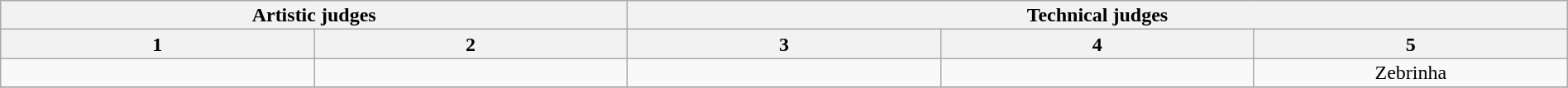<table class="wikitable" style="font-size:100%; line-height:16px; text-align:center" width="100%">
<tr>
<th colspan=2>Artistic judges</th>
<th colspan=3>Technical judges</th>
</tr>
<tr>
<th width="20.0%">1</th>
<th width="20.0%">2</th>
<th width="20.0%">3</th>
<th width="20.0%">4</th>
<th width="20.0%">5</th>
</tr>
<tr>
<td></td>
<td></td>
<td></td>
<td></td>
<td>Zebrinha</td>
</tr>
<tr>
</tr>
</table>
